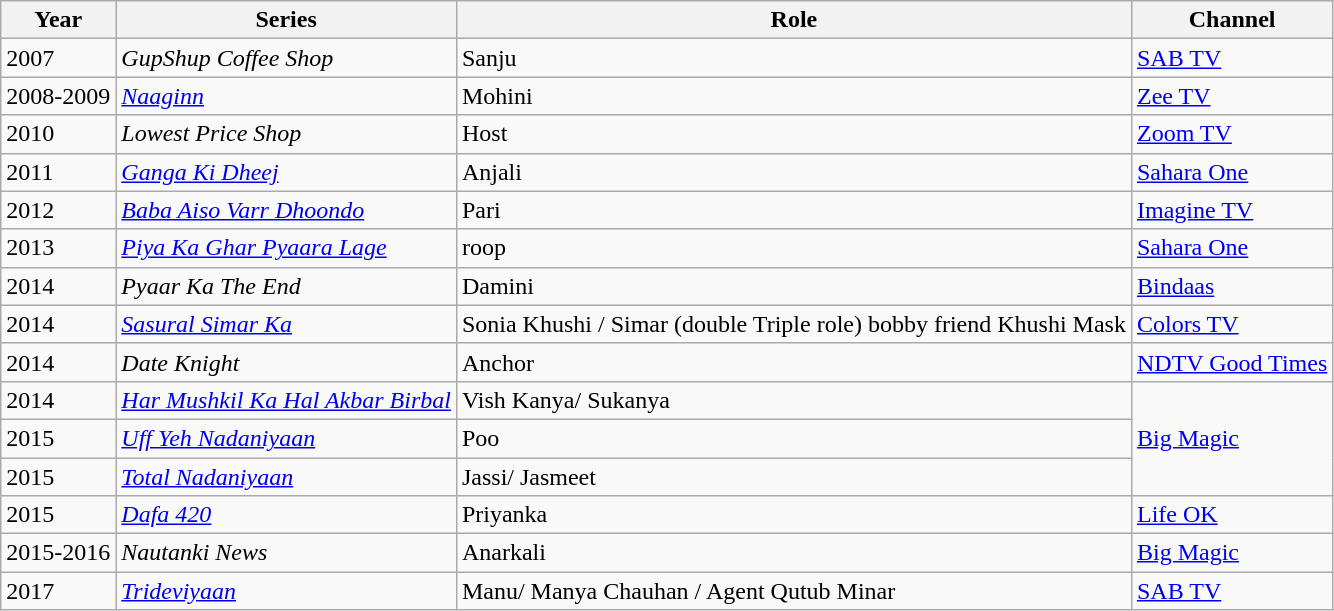<table class="wikitable">
<tr>
<th>Year</th>
<th>Series</th>
<th>Role</th>
<th>Channel</th>
</tr>
<tr>
<td>2007</td>
<td><em>GupShup Coffee Shop</em></td>
<td>Sanju</td>
<td><a href='#'>SAB TV</a></td>
</tr>
<tr>
<td>2008-2009</td>
<td><em><a href='#'>Naaginn</a></em></td>
<td>Mohini</td>
<td><a href='#'>Zee TV</a></td>
</tr>
<tr>
<td>2010</td>
<td><em>Lowest Price Shop</em></td>
<td>Host</td>
<td><a href='#'>Zoom TV</a></td>
</tr>
<tr>
<td>2011</td>
<td><em><a href='#'>Ganga Ki Dheej</a></em></td>
<td>Anjali</td>
<td><a href='#'>Sahara One</a></td>
</tr>
<tr>
<td>2012</td>
<td><em><a href='#'>Baba Aiso Varr Dhoondo</a></em></td>
<td>Pari</td>
<td><a href='#'>Imagine TV</a></td>
</tr>
<tr>
<td>2013</td>
<td><em><a href='#'>Piya Ka Ghar Pyaara Lage</a></em></td>
<td>roop</td>
<td><a href='#'>Sahara One</a></td>
</tr>
<tr>
<td>2014</td>
<td><em>Pyaar Ka The End</em></td>
<td>Damini</td>
<td><a href='#'>Bindaas</a></td>
</tr>
<tr>
<td>2014</td>
<td><em><a href='#'>Sasural Simar Ka</a></em></td>
<td>Sonia Khushi / Simar (double Triple role) bobby friend Khushi Mask</td>
<td><a href='#'>Colors TV</a></td>
</tr>
<tr>
<td>2014</td>
<td><em>Date Knight</em></td>
<td>Anchor</td>
<td><a href='#'>NDTV Good Times</a></td>
</tr>
<tr>
<td>2014</td>
<td><em><a href='#'>Har Mushkil Ka Hal Akbar Birbal</a></em></td>
<td>Vish Kanya/ Sukanya</td>
<td rowspan="3"><a href='#'>Big Magic</a></td>
</tr>
<tr>
<td>2015</td>
<td><em><a href='#'>Uff Yeh Nadaniyaan</a></em></td>
<td>Poo</td>
</tr>
<tr>
<td>2015</td>
<td><em><a href='#'>Total Nadaniyaan</a></em></td>
<td>Jassi/ Jasmeet</td>
</tr>
<tr>
<td>2015</td>
<td><em><a href='#'>Dafa 420</a></em></td>
<td>Priyanka</td>
<td><a href='#'>Life OK</a></td>
</tr>
<tr>
<td>2015-2016</td>
<td><em>Nautanki News</em></td>
<td>Anarkali</td>
<td><a href='#'>Big Magic</a></td>
</tr>
<tr>
<td>2017</td>
<td><em><a href='#'>Trideviyaan</a></em></td>
<td>Manu/ Manya Chauhan / Agent Qutub Minar</td>
<td><a href='#'>SAB TV</a></td>
</tr>
</table>
